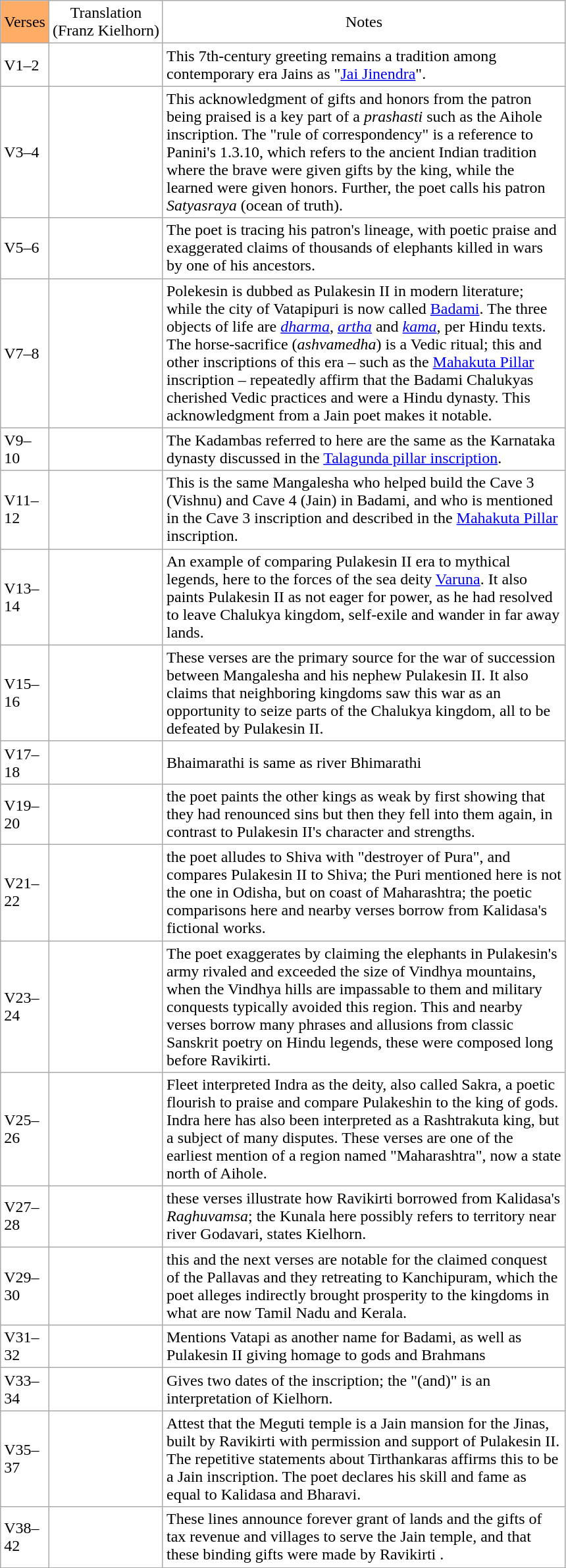<table class="wikitable" align=center style = " background: transparent; ">
<tr style="text-align: center;">
<td width=40px style="background: #ffad66;">Verses</td>
<td>Translation<br>(Franz Kielhorn)</td>
<td width=400px>Notes</td>
</tr>
<tr style="text-align: left;">
<td>V1–2</td>
<td></td>
<td>This 7th-century greeting remains a tradition among contemporary era Jains as "<a href='#'>Jai Jinendra</a>".</td>
</tr>
<tr style="text-align: left;">
<td>V3–4</td>
<td></td>
<td>This acknowledgment of gifts and honors from the patron being praised is a key part of a <em>prashasti</em> such as the Aihole inscription. The "rule of correspondency" is a reference to Panini's 1.3.10, which refers to the ancient Indian tradition where the brave were given gifts by the king, while the learned were given honors. Further, the poet calls his patron <em>Satyasraya</em> (ocean of truth).</td>
</tr>
<tr style="text-align: left;">
<td>V5–6</td>
<td></td>
<td>The poet is tracing his patron's lineage, with poetic praise and exaggerated claims of thousands of elephants killed in wars by one of his ancestors.</td>
</tr>
<tr style="text-align: left;">
<td>V7–8</td>
<td></td>
<td>Polekesin is dubbed as Pulakesin II in modern literature; while the city of Vatapipuri is now called <a href='#'>Badami</a>. The three objects of life are <em><a href='#'>dharma</a></em>, <em><a href='#'>artha</a></em> and <em><a href='#'>kama</a></em>, per Hindu texts. The horse-sacrifice (<em>ashvamedha</em>) is a Vedic ritual; this and other inscriptions of this era – such as the <a href='#'>Mahakuta Pillar</a> inscription – repeatedly affirm that the Badami Chalukyas cherished Vedic practices and were a Hindu dynasty. This acknowledgment from a Jain poet makes it notable.</td>
</tr>
<tr style="text-align: left;">
<td>V9–10</td>
<td></td>
<td>The Kadambas referred to here are the same as the Karnataka dynasty discussed in the <a href='#'>Talagunda pillar inscription</a>.</td>
</tr>
<tr style="text-align: left;">
<td>V11–12</td>
<td></td>
<td>This is the same Mangalesha who helped build the Cave 3 (Vishnu) and Cave 4 (Jain) in Badami, and who is mentioned in the Cave 3 inscription and described in the <a href='#'>Mahakuta Pillar</a> inscription.</td>
</tr>
<tr style="text-align: left;">
<td>V13–14</td>
<td></td>
<td>An example of comparing Pulakesin II era to mythical legends, here to the forces of the sea deity <a href='#'>Varuna</a>. It also paints Pulakesin II as not eager for power, as he had resolved to leave Chalukya kingdom, self-exile and wander in far away lands.</td>
</tr>
<tr style="text-align: left;">
<td>V15–16</td>
<td></td>
<td>These verses are the primary source for the war of succession between Mangalesha and his nephew Pulakesin II. It also claims that neighboring kingdoms saw this war as an opportunity to seize parts of the Chalukya kingdom, all to be defeated by Pulakesin II.</td>
</tr>
<tr style="text-align: left;">
<td>V17–18</td>
<td></td>
<td>Bhaimarathi is same as river Bhimarathi</td>
</tr>
<tr style="text-align: left;">
<td>V19–20</td>
<td></td>
<td>the poet paints the other kings as weak by first showing that they had renounced sins but then they fell into them again, in contrast to Pulakesin II's character and strengths.</td>
</tr>
<tr style="text-align: left;">
<td>V21–22</td>
<td></td>
<td>the poet alludes to Shiva with "destroyer of Pura", and compares Pulakesin II to Shiva; the Puri mentioned here is not the one in Odisha, but on coast of Maharashtra; the poetic comparisons here and nearby verses borrow from Kalidasa's fictional works.</td>
</tr>
<tr style="text-align: left;">
<td>V23–24</td>
<td></td>
<td>The poet exaggerates by claiming the elephants in Pulakesin's army rivaled and exceeded the size of Vindhya mountains, when the Vindhya hills are impassable to them and military conquests typically avoided this region. This and nearby verses borrow many phrases and allusions from classic Sanskrit poetry on Hindu legends, these were composed long before Ravikirti.</td>
</tr>
<tr style="text-align: left;">
<td>V25–26</td>
<td></td>
<td>Fleet interpreted Indra as the deity, also called Sakra, a poetic flourish to praise and compare Pulakeshin to the king of gods. Indra here has also been interpreted as a Rashtrakuta king, but a subject of many disputes. These verses are one of the earliest mention of a region named "Maharashtra", now a state north of Aihole.</td>
</tr>
<tr style="text-align: left;">
<td>V27–28</td>
<td></td>
<td>these verses illustrate how Ravikirti borrowed from Kalidasa's <em>Raghuvamsa</em>; the Kunala here possibly refers to territory near river Godavari, states Kielhorn.</td>
</tr>
<tr style="text-align: left;">
<td>V29–30</td>
<td></td>
<td>this and the next verses are notable for the claimed conquest of the Pallavas and they retreating to Kanchipuram, which the poet alleges indirectly brought prosperity to the kingdoms in what are now Tamil Nadu and Kerala.</td>
</tr>
<tr style="text-align: left;">
<td>V31–32</td>
<td></td>
<td>Mentions Vatapi as another name for Badami, as well as Pulakesin II giving homage to gods and Brahmans</td>
</tr>
<tr style="text-align: left;">
<td>V33–34</td>
<td></td>
<td>Gives two dates of the inscription; the "(and)" is an interpretation of Kielhorn.</td>
</tr>
<tr style="text-align: left;">
<td>V35–37</td>
<td></td>
<td>Attest that the Meguti temple is a Jain mansion for the Jinas, built by Ravikirti with permission and support of Pulakesin II. The repetitive statements about Tirthankaras affirms this to be a Jain inscription. The poet declares his skill and fame as equal to Kalidasa and Bharavi.</td>
</tr>
<tr style="text-align: left;">
<td>V38–42</td>
<td></td>
<td>These lines announce forever grant of lands and the gifts of tax revenue and villages to serve the Jain temple, and that these binding gifts were made by Ravikirti .</td>
</tr>
</table>
